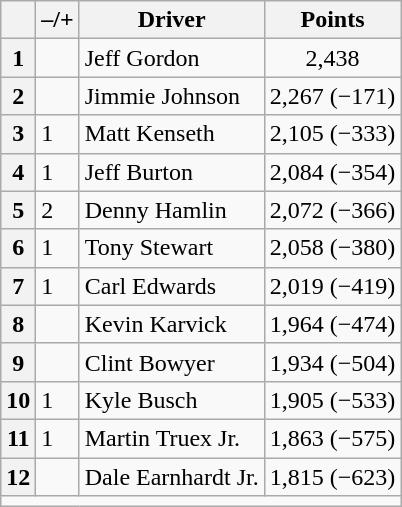<table class="wikitable">
<tr>
<th scope="col"></th>
<th scope="col">–/+</th>
<th scope="col">Driver</th>
<th scope="col">Points</th>
</tr>
<tr>
<th scope="row"><strong>1</strong></th>
<td align="left"></td>
<td>Jeff Gordon</td>
<td style="text-align:center;">2,438</td>
</tr>
<tr>
<th scope="row"><strong>2</strong></th>
<td align="left"></td>
<td>Jimmie Johnson</td>
<td style="text-align:center;">2,267 (−171)</td>
</tr>
<tr>
<th scope="row"><strong>3</strong></th>
<td align="left"> 1</td>
<td>Matt Kenseth</td>
<td style="text-align:center;">2,105 (−333)</td>
</tr>
<tr>
<th scope="row"><strong>4</strong></th>
<td align="left"> 1</td>
<td>Jeff Burton</td>
<td style="text-align:center;">2,084 (−354)</td>
</tr>
<tr>
<th scope="row"><strong>5</strong></th>
<td align="left"> 2</td>
<td>Denny Hamlin</td>
<td style="text-align:center;">2,072 (−366)</td>
</tr>
<tr>
<th scope="row"><strong>6</strong></th>
<td align="left"> 1</td>
<td>Tony Stewart</td>
<td style="text-align:center;">2,058 (−380)</td>
</tr>
<tr>
<th scope="row"><strong>7</strong></th>
<td align="left"> 1</td>
<td>Carl Edwards</td>
<td style="text-align:center;">2,019 (−419)</td>
</tr>
<tr>
<th scope="row"><strong>8</strong></th>
<td align="left"></td>
<td>Kevin Karvick</td>
<td style="text-align:center;">1,964 (−474)</td>
</tr>
<tr>
<th scope="row"><strong>9</strong></th>
<td align="left"></td>
<td>Clint Bowyer</td>
<td style="text-align:center;">1,934 (−504)</td>
</tr>
<tr>
<th scope="row"><strong>10</strong></th>
<td align="left"> 1</td>
<td>Kyle Busch</td>
<td style="text-align:center;">1,905 (−533)</td>
</tr>
<tr>
<th scope="row"><strong>11</strong></th>
<td align="left"> 1</td>
<td>Martin Truex Jr.</td>
<td style="text-align:center;">1,863 (−575)</td>
</tr>
<tr>
<th scope="row"><strong>12</strong></th>
<td align="left"></td>
<td>Dale Earnhardt Jr.</td>
<td style="text-align:center;">1,815 (−623)</td>
</tr>
<tr class="sortbottom">
<td colspan="9"></td>
</tr>
</table>
